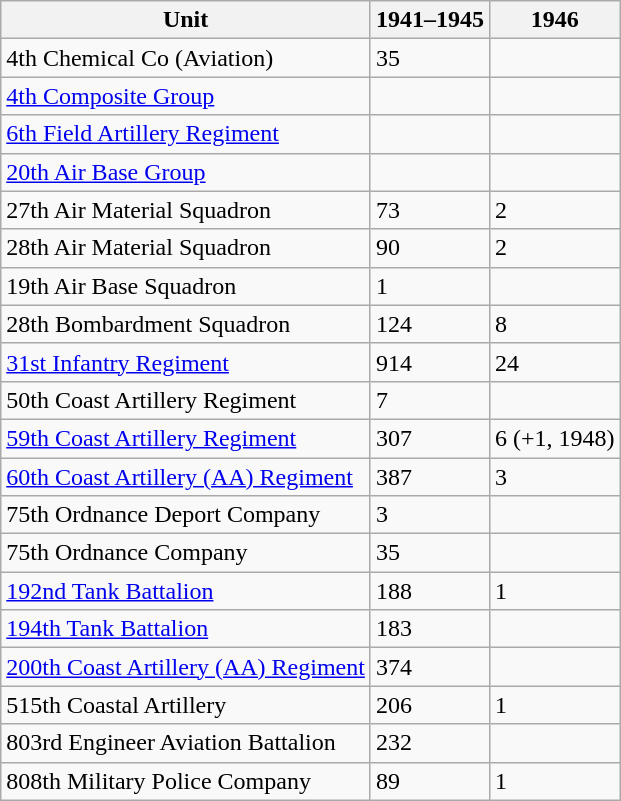<table class="wikitable">
<tr>
<th>Unit</th>
<th>1941–1945</th>
<th>1946</th>
</tr>
<tr>
<td>4th Chemical Co (Aviation)</td>
<td>35</td>
<td></td>
</tr>
<tr>
<td><a href='#'>4th Composite Group</a></td>
<td></td>
<td></td>
</tr>
<tr>
<td><a href='#'>6th Field Artillery Regiment</a></td>
<td></td>
<td></td>
</tr>
<tr>
<td><a href='#'>20th Air Base Group</a></td>
<td></td>
<td></td>
</tr>
<tr>
<td>27th Air Material Squadron</td>
<td>73</td>
<td>2</td>
</tr>
<tr>
<td>28th Air Material Squadron</td>
<td>90</td>
<td>2</td>
</tr>
<tr>
<td>19th Air Base Squadron</td>
<td>1</td>
<td></td>
</tr>
<tr>
<td>28th Bombardment Squadron</td>
<td>124</td>
<td>8</td>
</tr>
<tr>
<td><a href='#'>31st Infantry Regiment</a></td>
<td>914</td>
<td>24</td>
</tr>
<tr>
<td>50th Coast Artillery Regiment</td>
<td>7</td>
<td></td>
</tr>
<tr>
<td><a href='#'>59th Coast Artillery Regiment</a></td>
<td>307</td>
<td>6 (+1, 1948)</td>
</tr>
<tr>
<td><a href='#'>60th Coast Artillery (AA) Regiment</a></td>
<td>387</td>
<td>3</td>
</tr>
<tr>
<td>75th Ordnance Deport Company</td>
<td>3</td>
<td></td>
</tr>
<tr>
<td>75th Ordnance Company</td>
<td>35</td>
<td></td>
</tr>
<tr>
<td><a href='#'>192nd Tank Battalion</a></td>
<td>188</td>
<td>1</td>
</tr>
<tr>
<td><a href='#'>194th Tank Battalion</a></td>
<td>183</td>
<td></td>
</tr>
<tr>
<td><a href='#'>200th Coast Artillery (AA) Regiment</a></td>
<td>374</td>
<td></td>
</tr>
<tr>
<td>515th Coastal Artillery</td>
<td>206</td>
<td>1</td>
</tr>
<tr>
<td>803rd Engineer Aviation Battalion</td>
<td>232</td>
<td></td>
</tr>
<tr>
<td>808th Military Police Company</td>
<td>89</td>
<td>1</td>
</tr>
</table>
